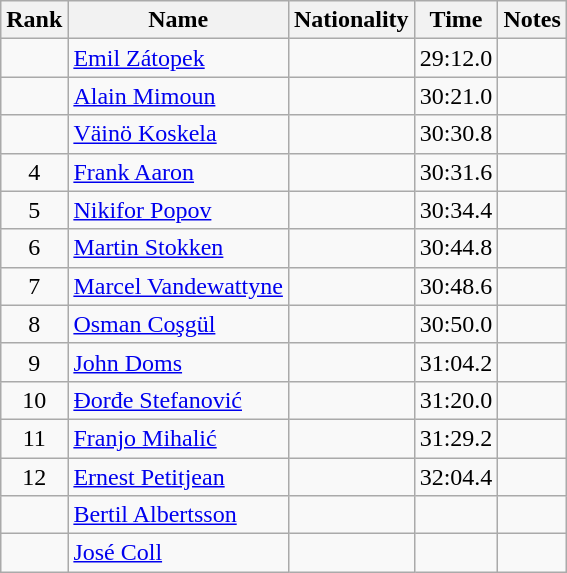<table class="wikitable sortable" style="text-align:center">
<tr>
<th>Rank</th>
<th>Name</th>
<th>Nationality</th>
<th>Time</th>
<th>Notes</th>
</tr>
<tr>
<td></td>
<td align=left><a href='#'>Emil Zátopek</a></td>
<td align=left></td>
<td>29:12.0</td>
<td></td>
</tr>
<tr>
<td></td>
<td align=left><a href='#'>Alain Mimoun</a></td>
<td align=left></td>
<td>30:21.0</td>
<td></td>
</tr>
<tr>
<td></td>
<td align=left><a href='#'>Väinö Koskela</a></td>
<td align=left></td>
<td>30:30.8</td>
<td></td>
</tr>
<tr>
<td>4</td>
<td align=left><a href='#'>Frank Aaron</a></td>
<td align=left></td>
<td>30:31.6</td>
<td></td>
</tr>
<tr>
<td>5</td>
<td align=left><a href='#'>Nikifor Popov</a></td>
<td align=left></td>
<td>30:34.4</td>
<td></td>
</tr>
<tr>
<td>6</td>
<td align=left><a href='#'>Martin Stokken</a></td>
<td align=left></td>
<td>30:44.8</td>
<td></td>
</tr>
<tr>
<td>7</td>
<td align=left><a href='#'>Marcel Vandewattyne</a></td>
<td align=left></td>
<td>30:48.6</td>
<td></td>
</tr>
<tr>
<td>8</td>
<td align=left><a href='#'>Osman Coşgül</a></td>
<td align=left></td>
<td>30:50.0</td>
<td></td>
</tr>
<tr>
<td>9</td>
<td align=left><a href='#'>John Doms</a></td>
<td align=left></td>
<td>31:04.2</td>
<td></td>
</tr>
<tr>
<td>10</td>
<td align=left><a href='#'>Đorđe Stefanović</a></td>
<td align=left></td>
<td>31:20.0</td>
<td></td>
</tr>
<tr>
<td>11</td>
<td align=left><a href='#'>Franjo Mihalić</a></td>
<td align=left></td>
<td>31:29.2</td>
<td></td>
</tr>
<tr>
<td>12</td>
<td align=left><a href='#'>Ernest Petitjean</a></td>
<td align=left></td>
<td>32:04.4</td>
<td></td>
</tr>
<tr>
<td></td>
<td align=left><a href='#'>Bertil Albertsson</a></td>
<td align=left></td>
<td></td>
<td></td>
</tr>
<tr>
<td></td>
<td align=left><a href='#'>José Coll</a></td>
<td align=left></td>
<td></td>
<td></td>
</tr>
</table>
